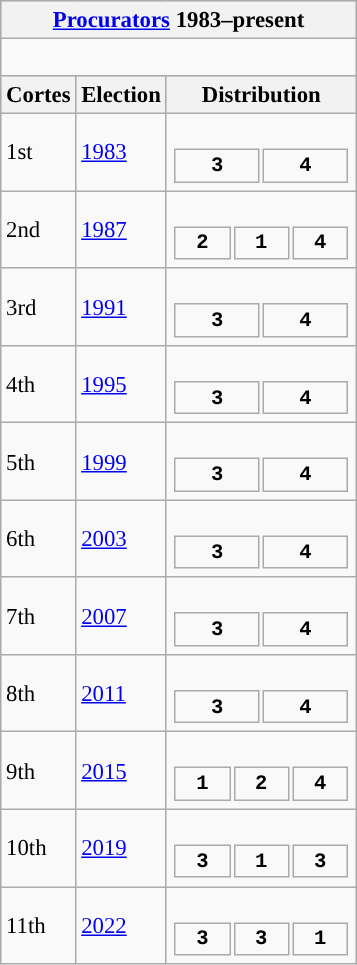<table class="wikitable" style="font-size:95%;">
<tr bgcolor="#CCCCCC">
<th colspan="3"><a href='#'>Procurators</a> 1983–present</th>
</tr>
<tr>
<td colspan="3"><br>









</td>
</tr>
<tr bgcolor="#CCCCCC">
<th>Cortes</th>
<th>Election</th>
<th>Distribution</th>
</tr>
<tr>
<td>1st</td>
<td><a href='#'>1983</a></td>
<td><br><table style="width:8.75em; font-size:90%; text-align:center; font-family:Courier New;">
<tr style="font-weight:bold">
<td style="background:">3</td>
<td style="background:">4</td>
</tr>
</table>
</td>
</tr>
<tr>
<td>2nd</td>
<td><a href='#'>1987</a></td>
<td><br><table style="width:8.75em; font-size:90%; text-align:center; font-family:Courier New;">
<tr style="font-weight:bold">
<td style="background:">2</td>
<td style="background:">1</td>
<td style="background:">4</td>
</tr>
</table>
</td>
</tr>
<tr>
<td>3rd</td>
<td><a href='#'>1991</a></td>
<td><br><table style="width:8.75em; font-size:90%; text-align:center; font-family:Courier New;">
<tr style="font-weight:bold">
<td style="background:">3</td>
<td style="background:">4</td>
</tr>
</table>
</td>
</tr>
<tr>
<td>4th</td>
<td><a href='#'>1995</a></td>
<td><br><table style="width:8.75em; font-size:90%; text-align:center; font-family:Courier New;">
<tr style="font-weight:bold">
<td style="background:">3</td>
<td style="background:">4</td>
</tr>
</table>
</td>
</tr>
<tr>
<td>5th</td>
<td><a href='#'>1999</a></td>
<td><br><table style="width:8.75em; font-size:90%; text-align:center; font-family:Courier New;">
<tr style="font-weight:bold">
<td style="background:">3</td>
<td style="background:">4</td>
</tr>
</table>
</td>
</tr>
<tr>
<td>6th</td>
<td><a href='#'>2003</a></td>
<td><br><table style="width:8.75em; font-size:90%; text-align:center; font-family:Courier New;">
<tr style="font-weight:bold">
<td style="background:">3</td>
<td style="background:">4</td>
</tr>
</table>
</td>
</tr>
<tr>
<td>7th</td>
<td><a href='#'>2007</a></td>
<td><br><table style="width:8.75em; font-size:90%; text-align:center; font-family:Courier New;">
<tr style="font-weight:bold">
<td style="background:">3</td>
<td style="background:">4</td>
</tr>
</table>
</td>
</tr>
<tr>
<td>8th</td>
<td><a href='#'>2011</a></td>
<td><br><table style="width:8.75em; font-size:90%; text-align:center; font-family:Courier New;">
<tr style="font-weight:bold">
<td style="background:">3</td>
<td style="background:">4</td>
</tr>
</table>
</td>
</tr>
<tr>
<td>9th</td>
<td><a href='#'>2015</a></td>
<td><br><table style="width:8.75em; font-size:90%; text-align:center; font-family:Courier New;">
<tr style="font-weight:bold">
<td style="background:">1</td>
<td style="background:">2</td>
<td style="background:">4</td>
</tr>
</table>
</td>
</tr>
<tr>
<td>10th</td>
<td><a href='#'>2019</a></td>
<td><br><table style="width:8.75em; font-size:90%; text-align:center; font-family:Courier New;">
<tr style="font-weight:bold">
<td style="background:">3</td>
<td style="background:">1</td>
<td style="background:">3</td>
</tr>
</table>
</td>
</tr>
<tr>
<td>11th</td>
<td><a href='#'>2022</a></td>
<td><br><table style="width:8.75em; font-size:90%; text-align:center; font-family:Courier New;">
<tr style="font-weight:bold">
<td style="background:">3</td>
<td style="background:">3</td>
<td style="background:">1</td>
</tr>
</table>
</td>
</tr>
</table>
